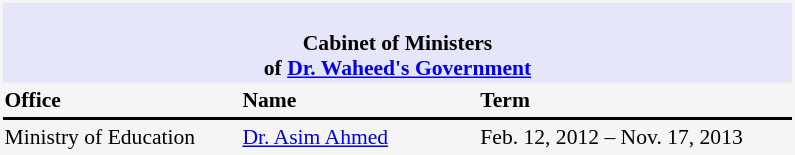<table class="toccolours" data-darkreader-inline-bgcolor="" data-darkreader-inline-bgimage="" style="float:auto; font-size:90%; width:530px; background:#f5f5f5;">
<tr>
<th colspan="3" data-darkreader-inline-bgcolor="" data-darkreader-inline-bgimage="" style="background:lavender;"><div> </div><span>Cabinet of Ministers</span><br><span>of <a href='#'>Dr. Waheed's Government</a></span></th>
</tr>
<tr style="font-weight:bold;">
<td style="width:30%;">Office</td>
<td>Name</td>
<td style="width:40%;">Term</td>
</tr>
<tr>
<th colspan="3" data-darkreader-inline-bgcolor="" data-darkreader-inline-bgimage="" style="background:#000;"></th>
</tr>
<tr>
<td>Ministry of Education</td>
<td><a href='#'>Dr. Asim Ahmed</a></td>
<td>Feb. 12, 2012 – Nov. 17, 2013</td>
</tr>
</table>
